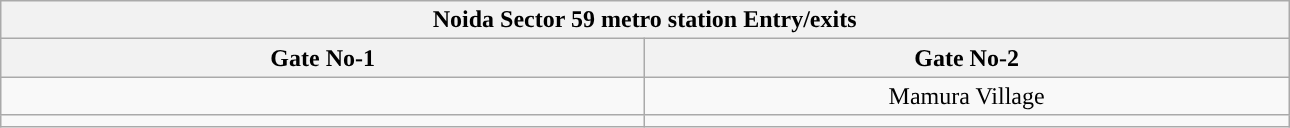<table class="wikitable" style="text-align: center;" width="68%">
<tr>
<th align="center" colspan="5" style="background:#"><span>Noida Sector 59 metro station Entry/exits</span></th>
</tr>
<tr>
<th style="width:15%;">Gate No-1</th>
<th style="width:15%;">Gate No-2</th>
</tr>
<tr>
<td></td>
<td>Mamura Village</td>
</tr>
<tr>
<td></td>
<td></td>
</tr>
</table>
